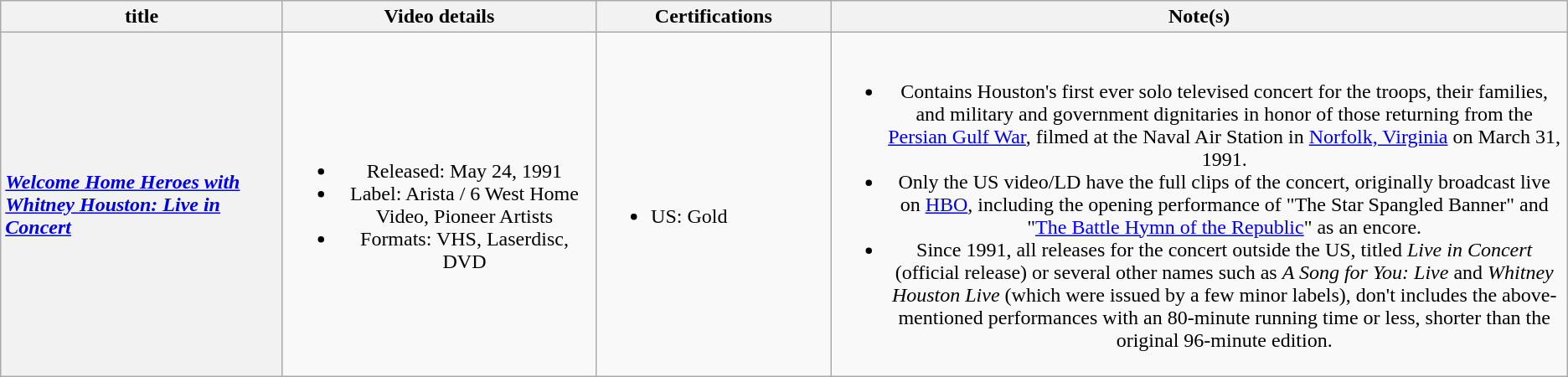<table class="wikitable plainrowheaders" style="text-align:center;">
<tr>
<th style="width:18%;">title</th>
<th style="width:20%;">Video details</th>
<th style="width:15%;">Certifications</th>
<th style="width:47%;">Note(s)</th>
</tr>
<tr>
<th scope="row" style="text-align:left;"><em><a href='#'>Welcome Home Heroes with Whitney Houston: Live in Concert</a></em></th>
<td><br><ul><li>Released: May 24, 1991</li><li>Label: Arista / 6 West Home Video, Pioneer Artists</li><li>Formats: VHS, Laserdisc, DVD</li></ul></td>
<td align=left><br><ul><li>US: Gold</li></ul></td>
<td><br><ul><li>Contains Houston's first ever solo televised concert for the troops, their families, and military and government dignitaries in honor of those returning from the <a href='#'>Persian Gulf War</a>, filmed at the Naval Air Station in <a href='#'>Norfolk, Virginia</a> on March 31, 1991.</li><li>Only the US video/LD have the full clips of the concert, originally broadcast live on <a href='#'>HBO</a>, including the opening performance of "The Star Spangled Banner" and "<a href='#'>The Battle Hymn of the Republic</a>" as an encore.</li><li>Since 1991, all releases for the concert outside the US, titled <em>Live in Concert</em> (official release) or several other names such as <em>A Song for You: Live</em> and <em>Whitney Houston Live</em> (which were issued by a few minor labels), don't includes the above-mentioned performances with an 80-minute running time or less, shorter than the original 96-minute edition.</li></ul></td>
</tr>
</table>
